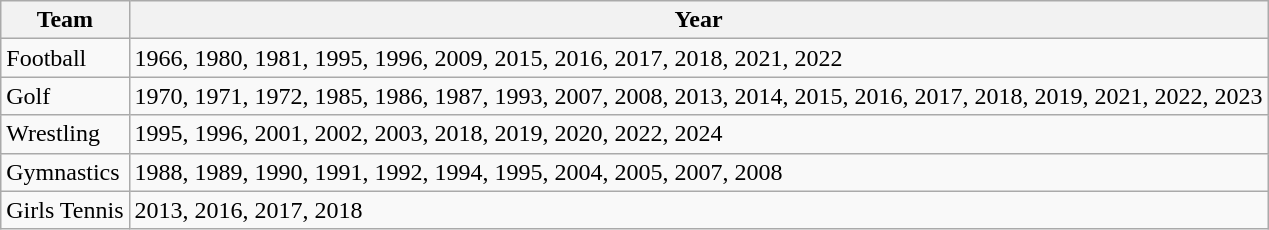<table class="wikitable">
<tr>
<th>Team</th>
<th>Year</th>
</tr>
<tr>
<td>Football</td>
<td>1966, 1980, 1981, 1995, 1996, 2009, 2015, 2016, 2017, 2018, 2021, 2022</td>
</tr>
<tr>
<td>Golf</td>
<td>1970, 1971, 1972, 1985, 1986, 1987, 1993, 2007, 2008, 2013, 2014, 2015, 2016, 2017, 2018, 2019, 2021, 2022, 2023</td>
</tr>
<tr>
<td>Wrestling</td>
<td>1995, 1996, 2001, 2002, 2003, 2018, 2019, 2020, 2022, 2024</td>
</tr>
<tr>
<td>Gymnastics</td>
<td>1988, 1989, 1990, 1991, 1992, 1994, 1995, 2004, 2005, 2007, 2008</td>
</tr>
<tr>
<td>Girls Tennis</td>
<td>2013, 2016, 2017, 2018</td>
</tr>
</table>
